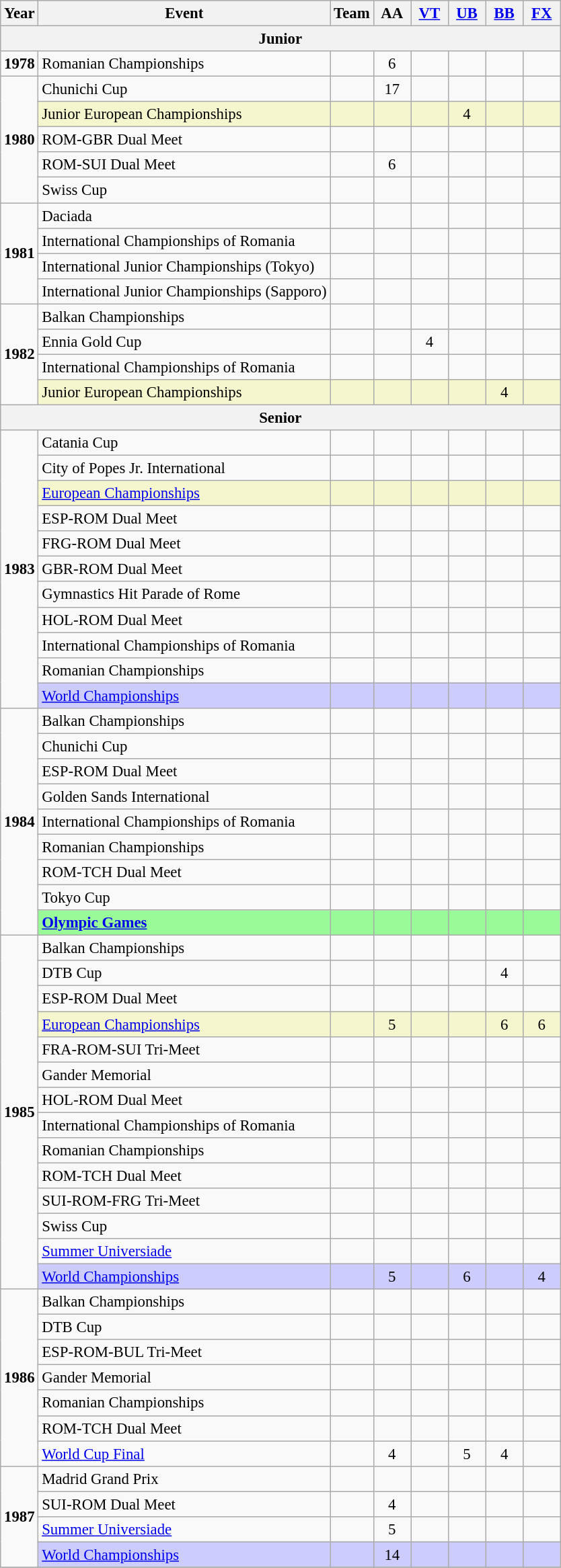<table class="wikitable" style="text-align:center; font-size:95%;">
<tr>
<th align=center>Year</th>
<th align=center>Event</th>
<th style="width:30px;">Team</th>
<th style="width:30px;">AA</th>
<th style="width:30px;"><a href='#'>VT</a></th>
<th style="width:30px;"><a href='#'>UB</a></th>
<th style="width:30px;"><a href='#'>BB</a></th>
<th style="width:30px;"><a href='#'>FX</a></th>
</tr>
<tr>
<th colspan="8"><strong>Junior</strong></th>
</tr>
<tr>
<td rowspan="1"><strong>1978</strong></td>
<td align=left>Romanian Championships</td>
<td></td>
<td>6</td>
<td></td>
<td></td>
<td></td>
<td></td>
</tr>
<tr>
<td rowspan="5"><strong>1980</strong></td>
<td align=left>Chunichi Cup</td>
<td></td>
<td>17</td>
<td></td>
<td></td>
<td></td>
<td></td>
</tr>
<tr bgcolor=#F5F6CE>
<td align=left>Junior European Championships</td>
<td></td>
<td></td>
<td></td>
<td>4</td>
<td></td>
<td></td>
</tr>
<tr>
<td align=left>ROM-GBR Dual Meet</td>
<td></td>
<td></td>
<td></td>
<td></td>
<td></td>
<td></td>
</tr>
<tr>
<td align=left>ROM-SUI Dual Meet</td>
<td></td>
<td>6</td>
<td></td>
<td></td>
<td></td>
<td></td>
</tr>
<tr>
<td align=left>Swiss Cup</td>
<td></td>
<td></td>
<td></td>
<td></td>
<td></td>
<td></td>
</tr>
<tr>
<td rowspan="4"><strong>1981</strong></td>
<td align=left>Daciada</td>
<td></td>
<td></td>
<td></td>
<td></td>
<td></td>
<td></td>
</tr>
<tr>
<td align=left>International Championships of Romania</td>
<td></td>
<td></td>
<td></td>
<td></td>
<td></td>
<td></td>
</tr>
<tr>
<td align=left>International Junior Championships (Tokyo)</td>
<td></td>
<td></td>
<td></td>
<td></td>
<td></td>
<td></td>
</tr>
<tr>
<td align=left>International Junior Championships (Sapporo)</td>
<td></td>
<td></td>
<td></td>
<td></td>
<td></td>
<td></td>
</tr>
<tr>
<td rowspan="4"><strong>1982</strong></td>
<td align=left>Balkan Championships</td>
<td></td>
<td></td>
<td></td>
<td></td>
<td></td>
<td></td>
</tr>
<tr>
<td align=left>Ennia Gold Cup</td>
<td></td>
<td></td>
<td>4</td>
<td></td>
<td></td>
<td></td>
</tr>
<tr>
<td align=left>International Championships of Romania</td>
<td></td>
<td></td>
<td></td>
<td></td>
<td></td>
<td></td>
</tr>
<tr bgcolor=#F5F6CE>
<td align=left>Junior European Championships</td>
<td></td>
<td></td>
<td></td>
<td></td>
<td>4</td>
<td></td>
</tr>
<tr>
<th colspan="8"><strong>Senior</strong></th>
</tr>
<tr>
<td rowspan="11"><strong>1983</strong></td>
<td align=left>Catania Cup</td>
<td></td>
<td></td>
<td></td>
<td></td>
<td></td>
<td></td>
</tr>
<tr>
<td align=left>City of Popes Jr. International</td>
<td></td>
<td></td>
<td></td>
<td></td>
<td></td>
<td></td>
</tr>
<tr bgcolor=#F5F6CE>
<td align=left><a href='#'>European Championships</a></td>
<td></td>
<td></td>
<td></td>
<td></td>
<td></td>
<td></td>
</tr>
<tr>
<td align=left>ESP-ROM Dual Meet</td>
<td></td>
<td></td>
<td></td>
<td></td>
<td></td>
<td></td>
</tr>
<tr>
<td align=left>FRG-ROM Dual Meet</td>
<td></td>
<td></td>
<td></td>
<td></td>
<td></td>
<td></td>
</tr>
<tr>
<td align=left>GBR-ROM Dual Meet</td>
<td></td>
<td></td>
<td></td>
<td></td>
<td></td>
<td></td>
</tr>
<tr>
<td align=left>Gymnastics Hit Parade of Rome</td>
<td></td>
<td></td>
<td></td>
<td></td>
<td></td>
<td></td>
</tr>
<tr>
<td align=left>HOL-ROM Dual Meet</td>
<td></td>
<td></td>
<td></td>
<td></td>
<td></td>
<td></td>
</tr>
<tr>
<td align=left>International Championships of Romania</td>
<td></td>
<td></td>
<td></td>
<td></td>
<td></td>
<td></td>
</tr>
<tr>
<td align=left>Romanian Championships</td>
<td></td>
<td></td>
<td></td>
<td></td>
<td></td>
<td></td>
</tr>
<tr bgcolor=#CCCCFF>
<td align=left><a href='#'>World Championships</a></td>
<td></td>
<td></td>
<td></td>
<td></td>
<td></td>
<td></td>
</tr>
<tr>
<td rowspan="9"><strong>1984</strong></td>
<td align=left>Balkan Championships</td>
<td></td>
<td></td>
<td></td>
<td></td>
<td></td>
<td></td>
</tr>
<tr>
<td align=left>Chunichi Cup</td>
<td></td>
<td></td>
<td></td>
<td></td>
<td></td>
<td></td>
</tr>
<tr>
<td align=left>ESP-ROM Dual Meet</td>
<td></td>
<td></td>
<td></td>
<td></td>
<td></td>
<td></td>
</tr>
<tr>
<td align=left>Golden Sands International</td>
<td></td>
<td></td>
<td></td>
<td></td>
<td></td>
<td></td>
</tr>
<tr>
<td align=left>International Championships of Romania</td>
<td></td>
<td></td>
<td></td>
<td></td>
<td></td>
<td></td>
</tr>
<tr>
<td align=left>Romanian Championships</td>
<td></td>
<td></td>
<td></td>
<td></td>
<td></td>
<td></td>
</tr>
<tr>
<td align=left>ROM-TCH Dual Meet</td>
<td></td>
<td></td>
<td></td>
<td></td>
<td></td>
<td></td>
</tr>
<tr>
<td align=left>Tokyo Cup</td>
<td></td>
<td></td>
<td></td>
<td></td>
<td></td>
<td></td>
</tr>
<tr bgcolor=98FB98>
<td align=left><strong><a href='#'>Olympic Games</a></strong></td>
<td></td>
<td></td>
<td></td>
<td></td>
<td></td>
<td></td>
</tr>
<tr>
<td rowspan="14"><strong>1985</strong></td>
<td align=left>Balkan Championships</td>
<td></td>
<td></td>
<td></td>
<td></td>
<td></td>
<td></td>
</tr>
<tr>
<td align=left>DTB Cup</td>
<td></td>
<td></td>
<td></td>
<td></td>
<td>4</td>
<td></td>
</tr>
<tr>
<td align=left>ESP-ROM Dual Meet</td>
<td></td>
<td></td>
<td></td>
<td></td>
<td></td>
<td></td>
</tr>
<tr bgcolor=#F5F6CE>
<td align=left><a href='#'>European Championships</a></td>
<td></td>
<td>5</td>
<td></td>
<td></td>
<td>6</td>
<td>6</td>
</tr>
<tr>
<td align=left>FRA-ROM-SUI Tri-Meet</td>
<td></td>
<td></td>
<td></td>
<td></td>
<td></td>
<td></td>
</tr>
<tr>
<td align=left>Gander Memorial</td>
<td></td>
<td></td>
<td></td>
<td></td>
<td></td>
<td></td>
</tr>
<tr>
<td align=left>HOL-ROM Dual Meet</td>
<td></td>
<td></td>
<td></td>
<td></td>
<td></td>
<td></td>
</tr>
<tr>
<td align=left>International Championships of Romania</td>
<td></td>
<td></td>
<td></td>
<td></td>
<td></td>
<td></td>
</tr>
<tr>
<td align=left>Romanian Championships</td>
<td></td>
<td></td>
<td></td>
<td></td>
<td></td>
<td></td>
</tr>
<tr>
<td align=left>ROM-TCH Dual Meet</td>
<td></td>
<td></td>
<td></td>
<td></td>
<td></td>
<td></td>
</tr>
<tr>
<td align=left>SUI-ROM-FRG Tri-Meet</td>
<td></td>
<td></td>
<td></td>
<td></td>
<td></td>
<td></td>
</tr>
<tr>
<td align=left>Swiss Cup</td>
<td></td>
<td></td>
<td></td>
<td></td>
<td></td>
<td></td>
</tr>
<tr>
<td align=left><a href='#'>Summer Universiade</a></td>
<td></td>
<td></td>
<td></td>
<td></td>
<td></td>
<td></td>
</tr>
<tr bgcolor=#CCCCFF>
<td align=left><a href='#'>World Championships</a></td>
<td></td>
<td>5</td>
<td></td>
<td>6</td>
<td></td>
<td>4</td>
</tr>
<tr>
<td rowspan="7"><strong>1986</strong></td>
<td align=left>Balkan Championships</td>
<td></td>
<td></td>
<td></td>
<td></td>
<td></td>
<td></td>
</tr>
<tr>
<td align=left>DTB Cup</td>
<td></td>
<td></td>
<td></td>
<td></td>
<td></td>
<td></td>
</tr>
<tr>
<td align=left>ESP-ROM-BUL Tri-Meet</td>
<td></td>
<td></td>
<td></td>
<td></td>
<td></td>
<td></td>
</tr>
<tr>
<td align=left>Gander Memorial</td>
<td></td>
<td></td>
<td></td>
<td></td>
<td></td>
<td></td>
</tr>
<tr>
<td align=left>Romanian Championships</td>
<td></td>
<td></td>
<td></td>
<td></td>
<td></td>
<td></td>
</tr>
<tr>
<td align=left>ROM-TCH Dual Meet</td>
<td></td>
<td></td>
<td></td>
<td></td>
<td></td>
<td></td>
</tr>
<tr>
<td align=left><a href='#'>World Cup Final</a></td>
<td></td>
<td>4</td>
<td></td>
<td>5</td>
<td>4</td>
<td></td>
</tr>
<tr>
<td rowspan="4"><strong>1987</strong></td>
<td align=left>Madrid Grand Prix</td>
<td></td>
<td></td>
<td></td>
<td></td>
<td></td>
<td></td>
</tr>
<tr>
<td align=left>SUI-ROM Dual Meet</td>
<td></td>
<td>4</td>
<td></td>
<td></td>
<td></td>
<td></td>
</tr>
<tr>
<td align=left><a href='#'>Summer Universiade</a></td>
<td></td>
<td>5</td>
<td></td>
<td></td>
<td></td>
<td></td>
</tr>
<tr bgcolor=#CCCCFF>
<td align=left><a href='#'>World Championships</a></td>
<td></td>
<td>14</td>
<td></td>
<td></td>
<td></td>
<td></td>
</tr>
<tr>
</tr>
</table>
